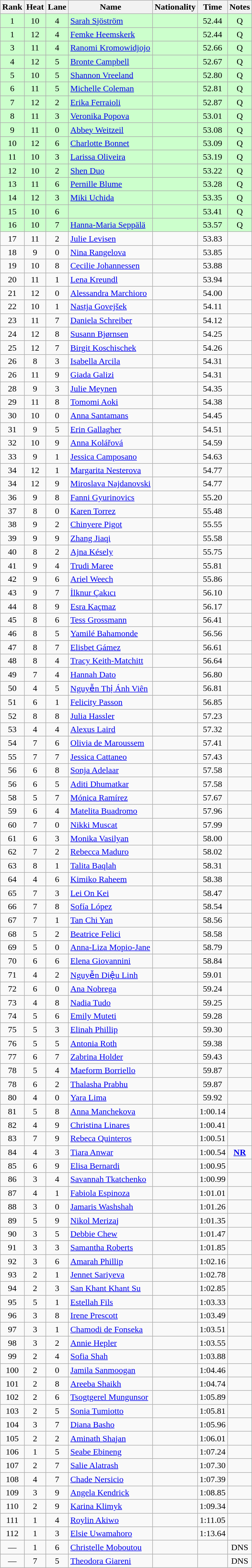<table class="wikitable sortable" style="text-align:center">
<tr>
<th>Rank</th>
<th>Heat</th>
<th>Lane</th>
<th>Name</th>
<th>Nationality</th>
<th>Time</th>
<th>Notes</th>
</tr>
<tr bgcolor=ccffcc>
<td>1</td>
<td>10</td>
<td>4</td>
<td align=left><a href='#'>Sarah Sjöström</a></td>
<td align=left></td>
<td>52.44</td>
<td>Q</td>
</tr>
<tr bgcolor=ccffcc>
<td>1</td>
<td>12</td>
<td>4</td>
<td align=left><a href='#'>Femke Heemskerk</a></td>
<td align=left></td>
<td>52.44</td>
<td>Q</td>
</tr>
<tr bgcolor=ccffcc>
<td>3</td>
<td>11</td>
<td>4</td>
<td align=left><a href='#'>Ranomi Kromowidjojo</a></td>
<td align=left></td>
<td>52.66</td>
<td>Q</td>
</tr>
<tr bgcolor=ccffcc>
<td>4</td>
<td>12</td>
<td>5</td>
<td align=left><a href='#'>Bronte Campbell</a></td>
<td align=left></td>
<td>52.67</td>
<td>Q</td>
</tr>
<tr bgcolor=ccffcc>
<td>5</td>
<td>10</td>
<td>5</td>
<td align=left><a href='#'>Shannon Vreeland</a></td>
<td align=left></td>
<td>52.80</td>
<td>Q</td>
</tr>
<tr bgcolor=ccffcc>
<td>6</td>
<td>11</td>
<td>5</td>
<td align=left><a href='#'>Michelle Coleman</a></td>
<td align=left></td>
<td>52.81</td>
<td>Q</td>
</tr>
<tr bgcolor=ccffcc>
<td>7</td>
<td>12</td>
<td>2</td>
<td align=left><a href='#'>Erika Ferraioli</a></td>
<td align=left></td>
<td>52.87</td>
<td>Q</td>
</tr>
<tr bgcolor=ccffcc>
<td>8</td>
<td>11</td>
<td>3</td>
<td align=left><a href='#'>Veronika Popova</a></td>
<td align=left></td>
<td>53.01</td>
<td>Q</td>
</tr>
<tr bgcolor=ccffcc>
<td>9</td>
<td>11</td>
<td>0</td>
<td align=left><a href='#'>Abbey Weitzeil</a></td>
<td align=left></td>
<td>53.08</td>
<td>Q</td>
</tr>
<tr bgcolor=ccffcc>
<td>10</td>
<td>12</td>
<td>6</td>
<td align=left><a href='#'>Charlotte Bonnet</a></td>
<td align=left></td>
<td>53.09</td>
<td>Q</td>
</tr>
<tr bgcolor=ccffcc>
<td>11</td>
<td>10</td>
<td>3</td>
<td align=left><a href='#'>Larissa Oliveira</a></td>
<td align=left></td>
<td>53.19</td>
<td>Q</td>
</tr>
<tr bgcolor=ccffcc>
<td>12</td>
<td>10</td>
<td>2</td>
<td align=left><a href='#'>Shen Duo</a></td>
<td align=left></td>
<td>53.22</td>
<td>Q</td>
</tr>
<tr bgcolor=ccffcc>
<td>13</td>
<td>11</td>
<td>6</td>
<td align=left><a href='#'>Pernille Blume</a></td>
<td align=left></td>
<td>53.28</td>
<td>Q</td>
</tr>
<tr bgcolor=ccffcc>
<td>14</td>
<td>12</td>
<td>3</td>
<td align=left><a href='#'>Miki Uchida</a></td>
<td align=left></td>
<td>53.35</td>
<td>Q</td>
</tr>
<tr bgcolor=ccffcc>
<td>15</td>
<td>10</td>
<td>6</td>
<td align=left></td>
<td align=left></td>
<td>53.41</td>
<td>Q</td>
</tr>
<tr bgcolor=ccffcc>
<td>16</td>
<td>10</td>
<td>7</td>
<td align=left><a href='#'>Hanna-Maria Seppälä</a></td>
<td align=left></td>
<td>53.57</td>
<td>Q</td>
</tr>
<tr>
<td>17</td>
<td>11</td>
<td>2</td>
<td align=left><a href='#'>Julie Levisen</a></td>
<td align=left></td>
<td>53.83</td>
<td></td>
</tr>
<tr>
<td>18</td>
<td>9</td>
<td>0</td>
<td align=left><a href='#'>Nina Rangelova</a></td>
<td align=left></td>
<td>53.85</td>
<td></td>
</tr>
<tr>
<td>19</td>
<td>10</td>
<td>8</td>
<td align=left><a href='#'>Cecilie Johannessen</a></td>
<td align=left></td>
<td>53.88</td>
<td></td>
</tr>
<tr>
<td>20</td>
<td>11</td>
<td>1</td>
<td align=left><a href='#'>Lena Kreundl</a></td>
<td align=left></td>
<td>53.94</td>
<td></td>
</tr>
<tr>
<td>21</td>
<td>12</td>
<td>0</td>
<td align=left><a href='#'>Alessandra Marchioro</a></td>
<td align=left></td>
<td>54.00</td>
<td></td>
</tr>
<tr>
<td>22</td>
<td>10</td>
<td>1</td>
<td align=left><a href='#'>Nastja Govejšek</a></td>
<td align=left></td>
<td>54.11</td>
<td></td>
</tr>
<tr>
<td>23</td>
<td>11</td>
<td>7</td>
<td align=left><a href='#'>Daniela Schreiber</a></td>
<td align=left></td>
<td>54.12</td>
<td></td>
</tr>
<tr>
<td>24</td>
<td>12</td>
<td>8</td>
<td align=left><a href='#'>Susann Bjørnsen</a></td>
<td align=left></td>
<td>54.25</td>
<td></td>
</tr>
<tr>
<td>25</td>
<td>12</td>
<td>7</td>
<td align=left><a href='#'>Birgit Koschischek</a></td>
<td align=left></td>
<td>54.26</td>
<td></td>
</tr>
<tr>
<td>26</td>
<td>8</td>
<td>3</td>
<td align=left><a href='#'>Isabella Arcila</a></td>
<td align=left></td>
<td>54.31</td>
<td></td>
</tr>
<tr>
<td>26</td>
<td>11</td>
<td>9</td>
<td align=left><a href='#'>Giada Galizi</a></td>
<td align=left></td>
<td>54.31</td>
<td></td>
</tr>
<tr>
<td>28</td>
<td>9</td>
<td>3</td>
<td align=left><a href='#'>Julie Meynen</a></td>
<td align=left></td>
<td>54.35</td>
<td></td>
</tr>
<tr>
<td>29</td>
<td>11</td>
<td>8</td>
<td align=left><a href='#'>Tomomi Aoki</a></td>
<td align=left></td>
<td>54.38</td>
<td></td>
</tr>
<tr>
<td>30</td>
<td>10</td>
<td>0</td>
<td align=left><a href='#'>Anna Santamans</a></td>
<td align=left></td>
<td>54.45</td>
<td></td>
</tr>
<tr>
<td>31</td>
<td>9</td>
<td>5</td>
<td align=left><a href='#'>Erin Gallagher</a></td>
<td align=left></td>
<td>54.51</td>
<td></td>
</tr>
<tr>
<td>32</td>
<td>10</td>
<td>9</td>
<td align=left><a href='#'>Anna Kolářová</a></td>
<td align=left></td>
<td>54.59</td>
<td></td>
</tr>
<tr>
<td>33</td>
<td>9</td>
<td>1</td>
<td align=left><a href='#'>Jessica Camposano</a></td>
<td align=left></td>
<td>54.63</td>
<td></td>
</tr>
<tr>
<td>34</td>
<td>12</td>
<td>1</td>
<td align=left><a href='#'>Margarita Nesterova</a></td>
<td align=left></td>
<td>54.77</td>
<td></td>
</tr>
<tr>
<td>34</td>
<td>12</td>
<td>9</td>
<td align=left><a href='#'>Miroslava Najdanovski</a></td>
<td align=left></td>
<td>54.77</td>
<td></td>
</tr>
<tr>
<td>36</td>
<td>9</td>
<td>8</td>
<td align=left><a href='#'>Fanni Gyurinovics</a></td>
<td align=left></td>
<td>55.20</td>
<td></td>
</tr>
<tr>
<td>37</td>
<td>8</td>
<td>0</td>
<td align=left><a href='#'>Karen Torrez</a></td>
<td align=left></td>
<td>55.48</td>
<td></td>
</tr>
<tr>
<td>38</td>
<td>9</td>
<td>2</td>
<td align=left><a href='#'>Chinyere Pigot</a></td>
<td align=left></td>
<td>55.55</td>
<td></td>
</tr>
<tr>
<td>39</td>
<td>9</td>
<td>9</td>
<td align=left><a href='#'>Zhang Jiaqi</a></td>
<td align=left></td>
<td>55.58</td>
<td></td>
</tr>
<tr>
<td>40</td>
<td>8</td>
<td>2</td>
<td align=left><a href='#'>Ajna Késely</a></td>
<td align=left></td>
<td>55.75</td>
<td></td>
</tr>
<tr>
<td>41</td>
<td>9</td>
<td>4</td>
<td align=left><a href='#'>Trudi Maree</a></td>
<td align=left></td>
<td>55.81</td>
<td></td>
</tr>
<tr>
<td>42</td>
<td>9</td>
<td>6</td>
<td align=left><a href='#'>Ariel Weech</a></td>
<td align=left></td>
<td>55.86</td>
<td></td>
</tr>
<tr>
<td>43</td>
<td>9</td>
<td>7</td>
<td align=left><a href='#'>İlknur Çakıcı</a></td>
<td align=left></td>
<td>56.10</td>
<td></td>
</tr>
<tr>
<td>44</td>
<td>8</td>
<td>9</td>
<td align=left><a href='#'>Esra Kaçmaz</a></td>
<td align=left></td>
<td>56.17</td>
<td></td>
</tr>
<tr>
<td>45</td>
<td>8</td>
<td>6</td>
<td align=left><a href='#'>Tess Grossmann</a></td>
<td align=left></td>
<td>56.41</td>
<td></td>
</tr>
<tr>
<td>46</td>
<td>8</td>
<td>5</td>
<td align=left><a href='#'>Yamilé Bahamonde</a></td>
<td align=left></td>
<td>56.56</td>
<td></td>
</tr>
<tr>
<td>47</td>
<td>8</td>
<td>7</td>
<td align=left><a href='#'>Elisbet Gámez</a></td>
<td align=left></td>
<td>56.61</td>
<td></td>
</tr>
<tr>
<td>48</td>
<td>8</td>
<td>4</td>
<td align=left><a href='#'>Tracy Keith-Matchitt</a></td>
<td align=left></td>
<td>56.64</td>
<td></td>
</tr>
<tr>
<td>49</td>
<td>7</td>
<td>4</td>
<td align=left><a href='#'>Hannah Dato</a></td>
<td align=left></td>
<td>56.80</td>
<td></td>
</tr>
<tr>
<td>50</td>
<td>4</td>
<td>5</td>
<td align=left><a href='#'>Nguyễn Thị Ánh Viên</a></td>
<td align=left></td>
<td>56.81</td>
<td></td>
</tr>
<tr>
<td>51</td>
<td>6</td>
<td>1</td>
<td align=left><a href='#'>Felicity Passon</a></td>
<td align=left></td>
<td>56.85</td>
<td></td>
</tr>
<tr>
<td>52</td>
<td>8</td>
<td>8</td>
<td align=left><a href='#'>Julia Hassler</a></td>
<td align=left></td>
<td>57.23</td>
<td></td>
</tr>
<tr>
<td>53</td>
<td>4</td>
<td>4</td>
<td align=left><a href='#'>Alexus Laird</a></td>
<td align=left></td>
<td>57.32</td>
<td></td>
</tr>
<tr>
<td>54</td>
<td>7</td>
<td>6</td>
<td align=left><a href='#'>Olivia de Maroussem</a></td>
<td align=left></td>
<td>57.41</td>
<td></td>
</tr>
<tr>
<td>55</td>
<td>7</td>
<td>7</td>
<td align=left><a href='#'>Jessica Cattaneo</a></td>
<td align=left></td>
<td>57.43</td>
<td></td>
</tr>
<tr>
<td>56</td>
<td>6</td>
<td>8</td>
<td align=left><a href='#'>Sonja Adelaar</a></td>
<td align=left></td>
<td>57.58</td>
<td></td>
</tr>
<tr>
<td>56</td>
<td>6</td>
<td>5</td>
<td align=left><a href='#'>Aditi Dhumatkar</a></td>
<td align=left></td>
<td>57.58</td>
<td></td>
</tr>
<tr>
<td>58</td>
<td>5</td>
<td>7</td>
<td align=left><a href='#'>Mónica Ramírez</a></td>
<td align=left></td>
<td>57.67</td>
<td></td>
</tr>
<tr>
<td>59</td>
<td>6</td>
<td>4</td>
<td align=left><a href='#'>Matelita Buadromo</a></td>
<td align=left></td>
<td>57.96</td>
<td></td>
</tr>
<tr>
<td>60</td>
<td>7</td>
<td>0</td>
<td align=left><a href='#'>Nikki Muscat</a></td>
<td align=left></td>
<td>57.99</td>
<td></td>
</tr>
<tr>
<td>61</td>
<td>6</td>
<td>3</td>
<td align=left><a href='#'>Monika Vasilyan</a></td>
<td align=left></td>
<td>58.00</td>
<td></td>
</tr>
<tr>
<td>62</td>
<td>7</td>
<td>2</td>
<td align=left><a href='#'>Rebecca Maduro</a></td>
<td align=left></td>
<td>58.02</td>
<td></td>
</tr>
<tr>
<td>63</td>
<td>8</td>
<td>1</td>
<td align=left><a href='#'>Talita Baqlah</a></td>
<td align=left></td>
<td>58.31</td>
<td></td>
</tr>
<tr>
<td>64</td>
<td>4</td>
<td>6</td>
<td align=left><a href='#'>Kimiko Raheem</a></td>
<td align=left></td>
<td>58.38</td>
<td></td>
</tr>
<tr>
<td>65</td>
<td>7</td>
<td>3</td>
<td align=left><a href='#'>Lei On Kei</a></td>
<td align=left></td>
<td>58.47</td>
<td></td>
</tr>
<tr>
<td>66</td>
<td>7</td>
<td>8</td>
<td align=left><a href='#'>Sofía López</a></td>
<td align=left></td>
<td>58.54</td>
<td></td>
</tr>
<tr>
<td>67</td>
<td>7</td>
<td>1</td>
<td align=left><a href='#'>Tan Chi Yan</a></td>
<td align=left></td>
<td>58.56</td>
<td></td>
</tr>
<tr>
<td>68</td>
<td>5</td>
<td>2</td>
<td align=left><a href='#'>Beatrice Felici</a></td>
<td align=left></td>
<td>58.58</td>
<td></td>
</tr>
<tr>
<td>69</td>
<td>5</td>
<td>0</td>
<td align=left><a href='#'>Anna-Liza Mopio-Jane</a></td>
<td align=left></td>
<td>58.79</td>
<td></td>
</tr>
<tr>
<td>70</td>
<td>6</td>
<td>6</td>
<td align=left><a href='#'>Elena Giovannini</a></td>
<td align=left></td>
<td>58.84</td>
<td></td>
</tr>
<tr>
<td>71</td>
<td>4</td>
<td>2</td>
<td align=left><a href='#'>Nguyễn Diệu Linh</a></td>
<td align=left></td>
<td>59.01</td>
<td></td>
</tr>
<tr>
<td>72</td>
<td>6</td>
<td>0</td>
<td align=left><a href='#'>Ana Nobrega</a></td>
<td align=left></td>
<td>59.24</td>
<td></td>
</tr>
<tr>
<td>73</td>
<td>4</td>
<td>8</td>
<td align=left><a href='#'>Nadia Tudo</a></td>
<td align=left></td>
<td>59.25</td>
<td></td>
</tr>
<tr>
<td>74</td>
<td>5</td>
<td>6</td>
<td align=left><a href='#'>Emily Muteti</a></td>
<td align=left></td>
<td>59.28</td>
<td></td>
</tr>
<tr>
<td>75</td>
<td>5</td>
<td>3</td>
<td align=left><a href='#'>Elinah Phillip</a></td>
<td align=left></td>
<td>59.30</td>
<td></td>
</tr>
<tr>
<td>76</td>
<td>5</td>
<td>5</td>
<td align=left><a href='#'>Antonia Roth</a></td>
<td align=left></td>
<td>59.38</td>
<td></td>
</tr>
<tr>
<td>77</td>
<td>6</td>
<td>7</td>
<td align=left><a href='#'>Zabrina Holder</a></td>
<td align=left></td>
<td>59.43</td>
<td></td>
</tr>
<tr>
<td>78</td>
<td>5</td>
<td>4</td>
<td align=left><a href='#'>Maeform Borriello</a></td>
<td align=left></td>
<td>59.87</td>
<td></td>
</tr>
<tr>
<td>78</td>
<td>6</td>
<td>2</td>
<td align=left><a href='#'>Thalasha Prabhu</a></td>
<td align=left></td>
<td>59.87</td>
<td></td>
</tr>
<tr>
<td>80</td>
<td>4</td>
<td>0</td>
<td align=left><a href='#'>Yara Lima</a></td>
<td align=left></td>
<td>59.92</td>
<td></td>
</tr>
<tr>
<td>81</td>
<td>5</td>
<td>8</td>
<td align=left><a href='#'>Anna Manchekova</a></td>
<td align=left></td>
<td>1:00.14</td>
<td></td>
</tr>
<tr>
<td>82</td>
<td>4</td>
<td>9</td>
<td align=left><a href='#'>Christina Linares</a></td>
<td align=left></td>
<td>1:00.41</td>
<td></td>
</tr>
<tr>
<td>83</td>
<td>7</td>
<td>9</td>
<td align=left><a href='#'>Rebeca Quinteros</a></td>
<td align=left></td>
<td>1:00.51</td>
<td></td>
</tr>
<tr>
<td>84</td>
<td>4</td>
<td>3</td>
<td align=left><a href='#'>Tiara Anwar</a></td>
<td align=left></td>
<td>1:00.54</td>
<td><strong><a href='#'>NR</a></strong></td>
</tr>
<tr>
<td>85</td>
<td>6</td>
<td>9</td>
<td align=left><a href='#'>Elisa Bernardi</a></td>
<td align=left></td>
<td>1:00.95</td>
<td></td>
</tr>
<tr>
<td>86</td>
<td>3</td>
<td>4</td>
<td align=left><a href='#'>Savannah Tkatchenko</a></td>
<td align=left></td>
<td>1:00.99</td>
<td></td>
</tr>
<tr>
<td>87</td>
<td>4</td>
<td>1</td>
<td align=left><a href='#'>Fabiola Espinoza</a></td>
<td align=left></td>
<td>1:01.01</td>
<td></td>
</tr>
<tr>
<td>88</td>
<td>3</td>
<td>0</td>
<td align=left><a href='#'>Jamaris Washshah</a></td>
<td align=left></td>
<td>1:01.26</td>
<td></td>
</tr>
<tr>
<td>89</td>
<td>5</td>
<td>9</td>
<td align=left><a href='#'>Nikol Merizaj</a></td>
<td align=left></td>
<td>1:01.35</td>
<td></td>
</tr>
<tr>
<td>90</td>
<td>3</td>
<td>5</td>
<td align=left><a href='#'>Debbie Chew</a></td>
<td align=left></td>
<td>1:01.47</td>
<td></td>
</tr>
<tr>
<td>91</td>
<td>3</td>
<td>3</td>
<td align=left><a href='#'>Samantha Roberts</a></td>
<td align=left></td>
<td>1:01.85</td>
<td></td>
</tr>
<tr>
<td>92</td>
<td>3</td>
<td>6</td>
<td align=left><a href='#'>Amarah Phillip</a></td>
<td align=left></td>
<td>1:02.16</td>
<td></td>
</tr>
<tr>
<td>93</td>
<td>2</td>
<td>1</td>
<td align=left><a href='#'>Jennet Sariyeva</a></td>
<td align=left></td>
<td>1:02.78</td>
<td></td>
</tr>
<tr>
<td>94</td>
<td>2</td>
<td>3</td>
<td align=left><a href='#'>San Khant Khant Su</a></td>
<td align=left></td>
<td>1:02.85</td>
<td></td>
</tr>
<tr>
<td>95</td>
<td>5</td>
<td>1</td>
<td align=left><a href='#'>Estellah Fils</a></td>
<td align=left></td>
<td>1:03.33</td>
<td></td>
</tr>
<tr>
<td>96</td>
<td>3</td>
<td>8</td>
<td align=left><a href='#'>Irene Prescott</a></td>
<td align=left></td>
<td>1:03.49</td>
<td></td>
</tr>
<tr>
<td>97</td>
<td>3</td>
<td>1</td>
<td align=left><a href='#'>Chamodi de Fonseka</a></td>
<td align=left></td>
<td>1:03.51</td>
<td></td>
</tr>
<tr>
<td>98</td>
<td>3</td>
<td>2</td>
<td align=left><a href='#'>Annie Hepler</a></td>
<td align=left></td>
<td>1:03.55</td>
<td></td>
</tr>
<tr>
<td>99</td>
<td>2</td>
<td>4</td>
<td align=left><a href='#'>Sofia Shah</a></td>
<td align=left></td>
<td>1:03.88</td>
<td></td>
</tr>
<tr>
<td>100</td>
<td>2</td>
<td>0</td>
<td align=left><a href='#'>Jamila Sanmoogan</a></td>
<td align=left></td>
<td>1:04.46</td>
<td></td>
</tr>
<tr>
<td>101</td>
<td>2</td>
<td>8</td>
<td align=left><a href='#'>Areeba Shaikh</a></td>
<td align=left></td>
<td>1:04.74</td>
<td></td>
</tr>
<tr>
<td>102</td>
<td>2</td>
<td>6</td>
<td align=left><a href='#'>Tsogtgerel Mungunsor</a></td>
<td align=left></td>
<td>1:05.89</td>
<td></td>
</tr>
<tr>
<td>103</td>
<td>2</td>
<td>5</td>
<td align=left><a href='#'>Sonia Tumiotto</a></td>
<td align=left></td>
<td>1:05.81</td>
<td></td>
</tr>
<tr>
<td>104</td>
<td>3</td>
<td>7</td>
<td align=left><a href='#'>Diana Basho</a></td>
<td align=left></td>
<td>1:05.96</td>
<td></td>
</tr>
<tr>
<td>105</td>
<td>2</td>
<td>2</td>
<td align=left><a href='#'>Aminath Shajan</a></td>
<td align=left></td>
<td>1:06.01</td>
<td></td>
</tr>
<tr>
<td>106</td>
<td>1</td>
<td>5</td>
<td align=left><a href='#'>Seabe Ebineng</a></td>
<td align=left></td>
<td>1:07.24</td>
<td></td>
</tr>
<tr>
<td>107</td>
<td>2</td>
<td>7</td>
<td align=left><a href='#'>Salie Alatrash</a></td>
<td align=left></td>
<td>1:07.30</td>
<td></td>
</tr>
<tr>
<td>108</td>
<td>4</td>
<td>7</td>
<td align=left><a href='#'>Chade Nersicio</a></td>
<td align=left></td>
<td>1:07.39</td>
<td></td>
</tr>
<tr>
<td>109</td>
<td>3</td>
<td>9</td>
<td align=left><a href='#'>Angela Kendrick</a></td>
<td align=left></td>
<td>1:08.85</td>
<td></td>
</tr>
<tr>
<td>110</td>
<td>2</td>
<td>9</td>
<td align=left><a href='#'>Karina Klimyk</a></td>
<td align=left></td>
<td>1:09.34</td>
<td></td>
</tr>
<tr>
<td>111</td>
<td>1</td>
<td>4</td>
<td align=left><a href='#'>Roylin Akiwo</a></td>
<td align=left></td>
<td>1:11.05</td>
<td></td>
</tr>
<tr>
<td>112</td>
<td>1</td>
<td>3</td>
<td align=left><a href='#'>Elsie Uwamahoro</a></td>
<td align=left></td>
<td>1:13.64</td>
<td></td>
</tr>
<tr>
<td>—</td>
<td>1</td>
<td>6</td>
<td align=left><a href='#'>Christelle Moboutou</a></td>
<td align=left></td>
<td></td>
<td>DNS</td>
</tr>
<tr>
<td>—</td>
<td>7</td>
<td>5</td>
<td align=left><a href='#'>Theodora Giareni</a></td>
<td align=left></td>
<td></td>
<td>DNS</td>
</tr>
</table>
